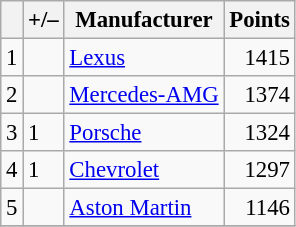<table class="wikitable" style="font-size: 95%;">
<tr>
<th scope="col"></th>
<th scope="col">+/–</th>
<th scope="col">Manufacturer</th>
<th scope="col">Points</th>
</tr>
<tr>
<td align=center>1</td>
<td align="left"></td>
<td> <a href='#'>Lexus</a></td>
<td align=right>1415</td>
</tr>
<tr>
<td align=center>2</td>
<td align="left"></td>
<td> <a href='#'>Mercedes-AMG</a></td>
<td align=right>1374</td>
</tr>
<tr>
<td align=center>3</td>
<td align="left"> 1</td>
<td> <a href='#'>Porsche</a></td>
<td align=right>1324</td>
</tr>
<tr>
<td align=center>4</td>
<td align="left"> 1</td>
<td> <a href='#'>Chevrolet</a></td>
<td align=right>1297</td>
</tr>
<tr>
<td align=center>5</td>
<td align="left"></td>
<td> <a href='#'>Aston Martin</a></td>
<td align=right>1146</td>
</tr>
<tr>
</tr>
</table>
